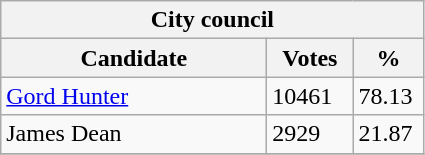<table class="wikitable">
<tr>
<th colspan=3>City council</th>
</tr>
<tr>
<th style="width: 170px">Candidate</th>
<th style="width: 50px">Votes</th>
<th style="width: 40px">%</th>
</tr>
<tr>
<td><a href='#'>Gord Hunter</a></td>
<td>10461</td>
<td>78.13</td>
</tr>
<tr>
<td>James Dean</td>
<td>2929</td>
<td>21.87</td>
</tr>
<tr>
</tr>
</table>
